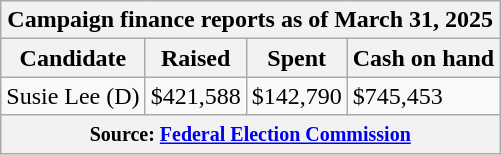<table class="wikitable sortable">
<tr>
<th colspan=4>Campaign finance reports as of March 31, 2025</th>
</tr>
<tr style="text-align:center;">
<th>Candidate</th>
<th>Raised</th>
<th>Spent</th>
<th>Cash on hand</th>
</tr>
<tr>
<td>Susie Lee (D)</td>
<td>$421,588</td>
<td>$142,790</td>
<td>$745,453</td>
</tr>
<tr>
<th colspan="4"><small>Source: <a href='#'>Federal Election Commission</a></small></th>
</tr>
</table>
